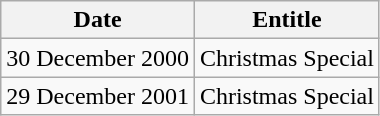<table class="wikitable" style="text-align:center">
<tr>
<th>Date</th>
<th>Entitle</th>
</tr>
<tr>
<td>30 December 2000</td>
<td>Christmas Special</td>
</tr>
<tr>
<td>29 December 2001</td>
<td>Christmas Special</td>
</tr>
</table>
